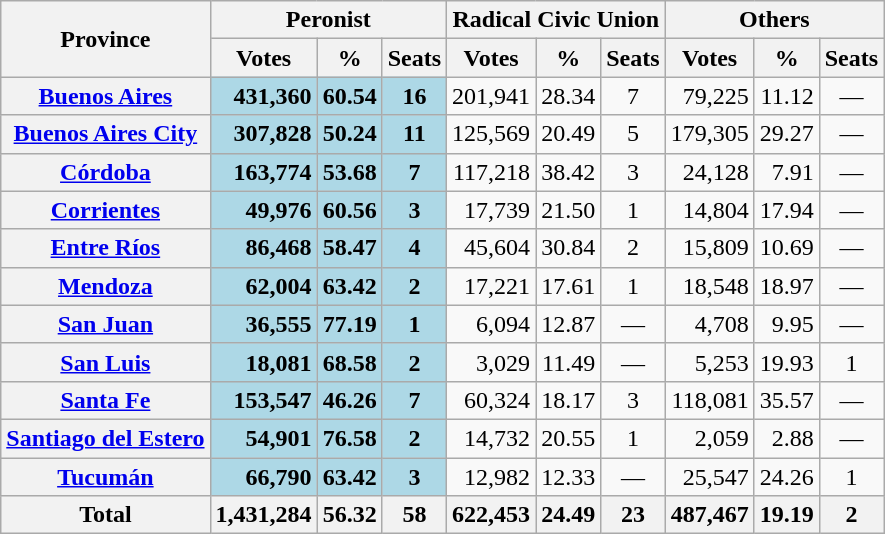<table class="wikitable sortable plainrowheaders" style="text-align:right;">
<tr>
<th rowspan=2>Province</th>
<th colspan=3>Peronist</th>
<th colspan=3>Radical Civic Union</th>
<th colspan=3>Others</th>
</tr>
<tr>
<th>Votes</th>
<th>%</th>
<th>Seats</th>
<th>Votes</th>
<th>%</th>
<th>Seats</th>
<th>Votes</th>
<th>%</th>
<th>Seats</th>
</tr>
<tr>
<th scope=row><a href='#'>Buenos Aires</a></th>
<td bgcolor=lightblue><strong>431,360</strong></td>
<td bgcolor=lightblue><strong>60.54</strong></td>
<td bgcolor=lightblue align=center><strong>16</strong></td>
<td>201,941</td>
<td>28.34</td>
<td align=center>7</td>
<td>79,225</td>
<td>11.12</td>
<td align=center>—</td>
</tr>
<tr>
<th scope=row><a href='#'>Buenos Aires City</a></th>
<td bgcolor=lightblue><strong>307,828</strong></td>
<td bgcolor=lightblue><strong>50.24</strong></td>
<td bgcolor=lightblue align=center><strong>11</strong></td>
<td>125,569</td>
<td>20.49</td>
<td align=center>5</td>
<td>179,305</td>
<td>29.27</td>
<td align=center>—</td>
</tr>
<tr>
<th scope=row><a href='#'>Córdoba</a></th>
<td bgcolor=lightblue><strong>163,774</strong></td>
<td bgcolor=lightblue><strong>53.68</strong></td>
<td bgcolor=lightblue align=center><strong>7</strong></td>
<td>117,218</td>
<td>38.42</td>
<td align=center>3</td>
<td>24,128</td>
<td>7.91</td>
<td align=center>—</td>
</tr>
<tr>
<th scope=row><a href='#'>Corrientes</a></th>
<td bgcolor=lightblue><strong>49,976</strong></td>
<td bgcolor=lightblue><strong>60.56</strong></td>
<td bgcolor=lightblue align=center><strong>3</strong></td>
<td>17,739</td>
<td>21.50</td>
<td align=center>1</td>
<td>14,804</td>
<td>17.94</td>
<td align=center>—</td>
</tr>
<tr>
<th scope=row><a href='#'>Entre Ríos</a></th>
<td bgcolor=lightblue><strong>86,468</strong></td>
<td bgcolor=lightblue><strong>58.47</strong></td>
<td bgcolor=lightblue align=center><strong>4</strong></td>
<td>45,604</td>
<td>30.84</td>
<td align=center>2</td>
<td>15,809</td>
<td>10.69</td>
<td align=center>—</td>
</tr>
<tr>
<th scope=row><a href='#'>Mendoza</a></th>
<td bgcolor=lightblue><strong>62,004</strong></td>
<td bgcolor=lightblue><strong>63.42</strong></td>
<td bgcolor=lightblue align=center><strong>2</strong></td>
<td>17,221</td>
<td>17.61</td>
<td align=center>1</td>
<td>18,548</td>
<td>18.97</td>
<td align=center>—</td>
</tr>
<tr>
<th scope=row><a href='#'>San Juan</a></th>
<td bgcolor=lightblue><strong>36,555</strong></td>
<td bgcolor=lightblue><strong>77.19</strong></td>
<td bgcolor=lightblue align=center><strong>1</strong></td>
<td>6,094</td>
<td>12.87</td>
<td align=center>—</td>
<td>4,708</td>
<td>9.95</td>
<td align=center>—</td>
</tr>
<tr>
<th scope=row><a href='#'>San Luis</a></th>
<td bgcolor=lightblue><strong>18,081</strong></td>
<td bgcolor=lightblue><strong>68.58</strong></td>
<td bgcolor=lightblue align=center><strong>2</strong></td>
<td>3,029</td>
<td>11.49</td>
<td align=center>—</td>
<td>5,253</td>
<td>19.93</td>
<td align=center>1</td>
</tr>
<tr>
<th scope=row><a href='#'>Santa Fe</a></th>
<td bgcolor=lightblue><strong>153,547</strong></td>
<td bgcolor=lightblue><strong>46.26</strong></td>
<td bgcolor=lightblue align=center><strong>7</strong></td>
<td>60,324</td>
<td>18.17</td>
<td align=center>3</td>
<td>118,081</td>
<td>35.57</td>
<td align=center>—</td>
</tr>
<tr>
<th scope=row><a href='#'>Santiago del Estero</a></th>
<td bgcolor=lightblue><strong>54,901</strong></td>
<td bgcolor=lightblue><strong>76.58</strong></td>
<td bgcolor=lightblue align=center><strong>2</strong></td>
<td>14,732</td>
<td>20.55</td>
<td align=center>1</td>
<td>2,059</td>
<td>2.88</td>
<td align=center>—</td>
</tr>
<tr>
<th scope=row><a href='#'>Tucumán</a></th>
<td bgcolor=lightblue><strong>66,790</strong></td>
<td bgcolor=lightblue><strong>63.42</strong></td>
<td bgcolor=lightblue align=center><strong>3</strong></td>
<td>12,982</td>
<td>12.33</td>
<td align=center>—</td>
<td>25,547</td>
<td>24.26</td>
<td align=center>1</td>
</tr>
<tr>
<th>Total</th>
<th>1,431,284</th>
<th>56.32</th>
<th>58</th>
<th>622,453</th>
<th>24.49</th>
<th>23</th>
<th>487,467</th>
<th>19.19</th>
<th>2</th>
</tr>
</table>
